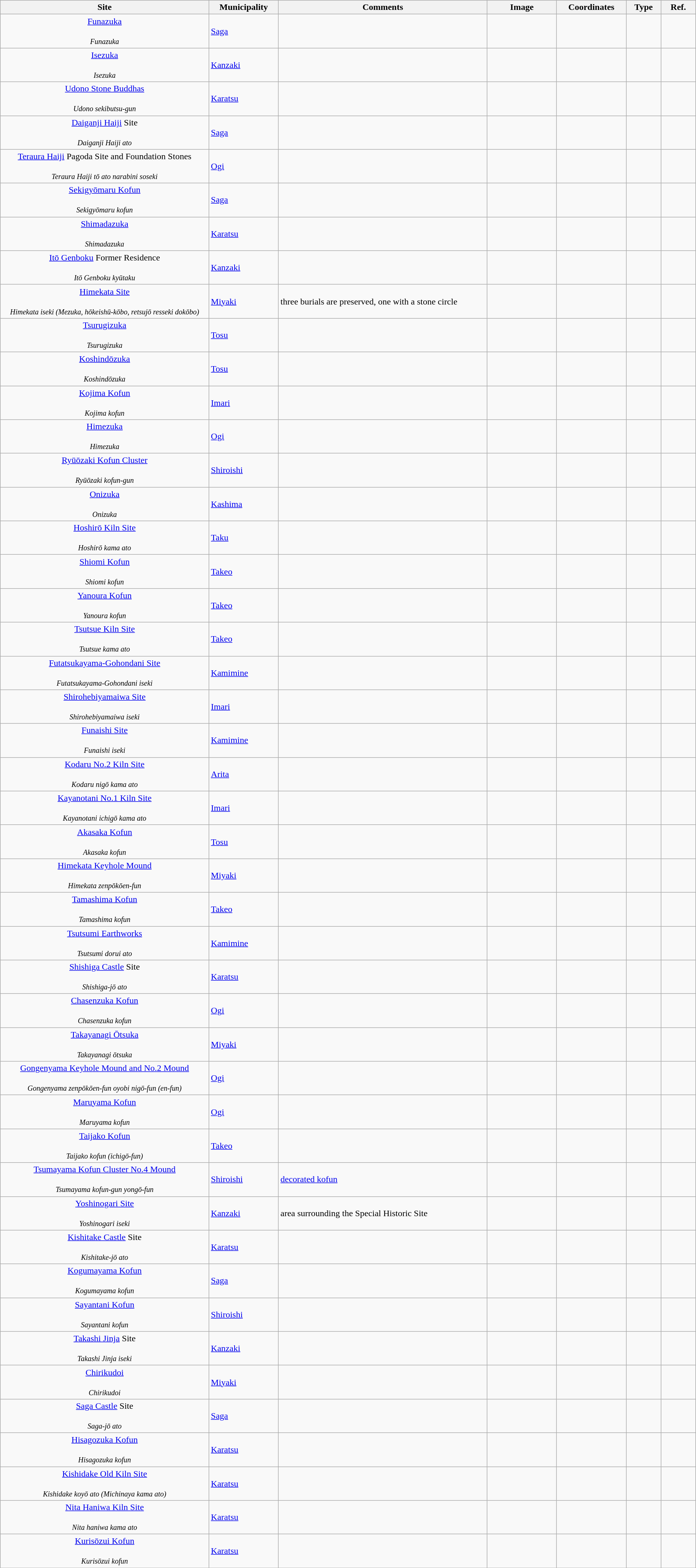<table class="wikitable sortable"  style="width:100%;">
<tr>
<th width="30%" align="left">Site</th>
<th width="10%" align="left">Municipality</th>
<th width="30%" align="left" class="unsortable">Comments</th>
<th width="10%" align="left"  class="unsortable">Image</th>
<th width="10%" align="left" class="unsortable">Coordinates</th>
<th width="5%" align="left">Type</th>
<th width="5%" align="left"  class="unsortable">Ref.</th>
</tr>
<tr>
<td align="center"><a href='#'>Funazuka</a><br><br><small><em>Funazuka</em></small></td>
<td><a href='#'>Saga</a></td>
<td></td>
<td></td>
<td></td>
<td></td>
<td></td>
</tr>
<tr>
<td align="center"><a href='#'>Isezuka</a><br><br><small><em>Isezuka</em></small></td>
<td><a href='#'>Kanzaki</a></td>
<td></td>
<td></td>
<td></td>
<td></td>
<td></td>
</tr>
<tr>
<td align="center"><a href='#'>Udono Stone Buddhas</a><br><br><small><em>Udono sekibutsu-gun</em></small></td>
<td><a href='#'>Karatsu</a></td>
<td></td>
<td></td>
<td></td>
<td></td>
<td></td>
</tr>
<tr>
<td align="center"><a href='#'>Daiganji Haiji</a> Site<br><br><small><em>Daiganji Haiji ato</em></small></td>
<td><a href='#'>Saga</a></td>
<td></td>
<td></td>
<td></td>
<td></td>
<td></td>
</tr>
<tr>
<td align="center"><a href='#'>Teraura Haiji</a> Pagoda Site and Foundation Stones<br><br><small><em>Teraura Haiji tō ato narabini soseki</em></small></td>
<td><a href='#'>Ogi</a></td>
<td></td>
<td></td>
<td></td>
<td></td>
<td></td>
</tr>
<tr>
<td align="center"><a href='#'>Sekigyōmaru Kofun</a><br><br><small><em>Sekigyōmaru kofun</em></small></td>
<td><a href='#'>Saga</a></td>
<td></td>
<td></td>
<td></td>
<td></td>
<td></td>
</tr>
<tr>
<td align="center"><a href='#'>Shimadazuka</a><br><br><small><em>Shimadazuka</em></small></td>
<td><a href='#'>Karatsu</a></td>
<td></td>
<td></td>
<td></td>
<td></td>
<td></td>
</tr>
<tr>
<td align="center"><a href='#'>Itō Genboku</a> Former Residence<br><br><small><em>Itō Genboku kyūtaku</em></small></td>
<td><a href='#'>Kanzaki</a></td>
<td></td>
<td></td>
<td></td>
<td></td>
<td></td>
</tr>
<tr>
<td align="center"><a href='#'>Himekata Site</a><br><br><small><em>Himekata iseki (Mezuka, hōkeishū-kōbo, retsujō resseki dokōbo)</em></small></td>
<td><a href='#'>Miyaki</a></td>
<td>three burials are preserved, one with a stone circle</td>
<td></td>
<td></td>
<td></td>
<td></td>
</tr>
<tr>
<td align="center"><a href='#'>Tsurugizuka</a><br><br><small><em>Tsurugizuka</em></small></td>
<td><a href='#'>Tosu</a></td>
<td></td>
<td></td>
<td></td>
<td></td>
<td></td>
</tr>
<tr>
<td align="center"><a href='#'>Koshindōzuka</a><br><br><small><em>Koshindōzuka</em></small></td>
<td><a href='#'>Tosu</a></td>
<td></td>
<td></td>
<td></td>
<td></td>
<td></td>
</tr>
<tr>
<td align="center"><a href='#'>Kojima Kofun</a><br><br><small><em>Kojima kofun</em></small></td>
<td><a href='#'>Imari</a></td>
<td></td>
<td></td>
<td></td>
<td></td>
<td></td>
</tr>
<tr>
<td align="center"><a href='#'>Himezuka</a><br><br><small><em>Himezuka</em></small></td>
<td><a href='#'>Ogi</a></td>
<td></td>
<td></td>
<td></td>
<td></td>
<td></td>
</tr>
<tr>
<td align="center"><a href='#'>Ryūōzaki Kofun Cluster</a><br><br><small><em>Ryūōzaki kofun-gun</em></small></td>
<td><a href='#'>Shiroishi</a></td>
<td></td>
<td></td>
<td></td>
<td></td>
<td></td>
</tr>
<tr>
<td align="center"><a href='#'>Onizuka</a><br><br><small><em>Onizuka</em></small></td>
<td><a href='#'>Kashima</a></td>
<td></td>
<td></td>
<td></td>
<td></td>
<td></td>
</tr>
<tr>
<td align="center"><a href='#'>Hoshirō Kiln Site</a><br><br><small><em>Hoshirō kama ato</em></small></td>
<td><a href='#'>Taku</a></td>
<td></td>
<td></td>
<td></td>
<td></td>
<td></td>
</tr>
<tr>
<td align="center"><a href='#'>Shiomi Kofun</a><br><br><small><em>Shiomi kofun</em></small></td>
<td><a href='#'>Takeo</a></td>
<td></td>
<td></td>
<td></td>
<td></td>
<td></td>
</tr>
<tr>
<td align="center"><a href='#'>Yanoura Kofun</a><br><br><small><em>Yanoura kofun</em></small></td>
<td><a href='#'>Takeo</a></td>
<td></td>
<td></td>
<td></td>
<td></td>
<td></td>
</tr>
<tr>
<td align="center"><a href='#'>Tsutsue Kiln Site</a><br><br><small><em>Tsutsue kama ato</em></small></td>
<td><a href='#'>Takeo</a></td>
<td></td>
<td></td>
<td></td>
<td></td>
<td></td>
</tr>
<tr>
<td align="center"><a href='#'>Futatsukayama-Gohondani Site</a><br><br><small><em>Futatsukayama-Gohondani iseki</em></small></td>
<td><a href='#'>Kamimine</a></td>
<td></td>
<td></td>
<td></td>
<td></td>
<td></td>
</tr>
<tr>
<td align="center"><a href='#'>Shirohebiyamaiwa Site</a><br><br><small><em>Shirohebiyamaiwa iseki</em></small></td>
<td><a href='#'>Imari</a></td>
<td></td>
<td></td>
<td></td>
<td></td>
<td></td>
</tr>
<tr>
<td align="center"><a href='#'>Funaishi Site</a><br><br><small><em>Funaishi iseki</em></small></td>
<td><a href='#'>Kamimine</a></td>
<td></td>
<td></td>
<td></td>
<td></td>
<td></td>
</tr>
<tr>
<td align="center"><a href='#'>Kodaru No.2 Kiln Site</a><br><br><small><em>Kodaru nigō kama ato</em></small></td>
<td><a href='#'>Arita</a></td>
<td></td>
<td></td>
<td></td>
<td></td>
<td></td>
</tr>
<tr>
<td align="center"><a href='#'>Kayanotani No.1 Kiln Site</a><br><br><small><em>Kayanotani ichigō kama ato</em></small></td>
<td><a href='#'>Imari</a></td>
<td></td>
<td></td>
<td></td>
<td></td>
<td></td>
</tr>
<tr>
<td align="center"><a href='#'>Akasaka Kofun</a><br><br><small><em>Akasaka kofun</em></small></td>
<td><a href='#'>Tosu</a></td>
<td></td>
<td></td>
<td></td>
<td></td>
<td></td>
</tr>
<tr>
<td align="center"><a href='#'>Himekata Keyhole Mound</a><br><br><small><em>Himekata zenpōkōen-fun</em></small></td>
<td><a href='#'>Miyaki</a></td>
<td></td>
<td></td>
<td></td>
<td></td>
<td></td>
</tr>
<tr>
<td align="center"><a href='#'>Tamashima Kofun</a><br><br><small><em>Tamashima kofun</em></small></td>
<td><a href='#'>Takeo</a></td>
<td></td>
<td></td>
<td></td>
<td></td>
<td></td>
</tr>
<tr>
<td align="center"><a href='#'>Tsutsumi Earthworks</a><br><br><small><em>Tsutsumi dorui ato</em></small></td>
<td><a href='#'>Kamimine</a></td>
<td></td>
<td></td>
<td></td>
<td></td>
<td></td>
</tr>
<tr>
<td align="center"><a href='#'>Shishiga Castle</a> Site<br><br><small><em>Shishiga-jō ato</em></small></td>
<td><a href='#'>Karatsu</a></td>
<td></td>
<td></td>
<td></td>
<td></td>
<td></td>
</tr>
<tr>
<td align="center"><a href='#'>Chasenzuka Kofun</a><br><br><small><em>Chasenzuka kofun</em></small></td>
<td><a href='#'>Ogi</a></td>
<td></td>
<td></td>
<td></td>
<td></td>
<td></td>
</tr>
<tr>
<td align="center"><a href='#'>Takayanagi Ōtsuka</a><br><br><small><em>Takayanagi ōtsuka</em></small></td>
<td><a href='#'>Miyaki</a></td>
<td></td>
<td></td>
<td></td>
<td></td>
<td></td>
</tr>
<tr>
<td align="center"><a href='#'>Gongenyama Keyhole Mound and No.2 Mound</a><br><br><small><em>Gongenyama zenpōkōen-fun oyobi nigō-fun (en-fun)</em></small></td>
<td><a href='#'>Ogi</a></td>
<td></td>
<td></td>
<td></td>
<td></td>
<td></td>
</tr>
<tr>
<td align="center"><a href='#'>Maruyama Kofun</a><br><br><small><em>Maruyama kofun</em></small></td>
<td><a href='#'>Ogi</a></td>
<td></td>
<td></td>
<td></td>
<td></td>
<td></td>
</tr>
<tr>
<td align="center"><a href='#'>Taijako Kofun</a><br><br><small><em>Taijako kofun (ichigō-fun)</em></small></td>
<td><a href='#'>Takeo</a></td>
<td></td>
<td></td>
<td></td>
<td></td>
<td></td>
</tr>
<tr>
<td align="center"><a href='#'>Tsumayama Kofun Cluster No.4 Mound</a><br><br><small><em>Tsumayama kofun-gun yongō-fun</em></small></td>
<td><a href='#'>Shiroishi</a></td>
<td><a href='#'>decorated kofun</a></td>
<td></td>
<td></td>
<td></td>
<td></td>
</tr>
<tr>
<td align="center"><a href='#'>Yoshinogari Site</a><br><br><small><em>Yoshinogari iseki</em></small></td>
<td><a href='#'>Kanzaki</a></td>
<td>area surrounding the Special Historic Site</td>
<td></td>
<td></td>
<td></td>
<td></td>
</tr>
<tr>
<td align="center"><a href='#'>Kishitake Castle</a> Site<br><br><small><em>Kishitake-jō ato</em></small></td>
<td><a href='#'>Karatsu</a></td>
<td></td>
<td></td>
<td></td>
<td></td>
<td></td>
</tr>
<tr>
<td align="center"><a href='#'>Kogumayama Kofun</a><br><br><small><em>Kogumayama kofun</em></small></td>
<td><a href='#'>Saga</a></td>
<td></td>
<td></td>
<td></td>
<td></td>
<td></td>
</tr>
<tr>
<td align="center"><a href='#'>Sayantani Kofun</a><br><br><small><em>Sayantani kofun</em></small></td>
<td><a href='#'>Shiroishi</a></td>
<td></td>
<td></td>
<td></td>
<td></td>
<td></td>
</tr>
<tr>
<td align="center"><a href='#'>Takashi Jinja</a> Site<br><br><small><em>Takashi Jinja iseki</em></small></td>
<td><a href='#'>Kanzaki</a></td>
<td></td>
<td></td>
<td></td>
<td></td>
<td></td>
</tr>
<tr>
<td align="center"><a href='#'>Chirikudoi</a><br><br><small><em>Chirikudoi</em></small></td>
<td><a href='#'>Miyaki</a></td>
<td></td>
<td></td>
<td></td>
<td></td>
<td></td>
</tr>
<tr>
<td align="center"><a href='#'>Saga Castle</a> Site<br><br><small><em>Saga-jō ato</em></small></td>
<td><a href='#'>Saga</a></td>
<td></td>
<td></td>
<td></td>
<td></td>
<td></td>
</tr>
<tr>
<td align="center"><a href='#'>Hisagozuka Kofun</a><br><br><small><em>Hisagozuka kofun</em></small></td>
<td><a href='#'>Karatsu</a></td>
<td></td>
<td></td>
<td></td>
<td></td>
<td></td>
</tr>
<tr>
<td align="center"><a href='#'>Kishidake Old Kiln Site</a><br><br><small><em>Kishidake koyō ato (Michinaya kama ato)</em></small></td>
<td><a href='#'>Karatsu</a></td>
<td></td>
<td></td>
<td></td>
<td></td>
<td></td>
</tr>
<tr>
<td align="center"><a href='#'>Nita Haniwa Kiln Site</a><br><br><small><em>Nita haniwa kama ato</em></small></td>
<td><a href='#'>Karatsu</a></td>
<td></td>
<td></td>
<td></td>
<td></td>
<td></td>
</tr>
<tr>
<td align="center"><a href='#'>Kurisōzui Kofun</a><br><br><small><em>Kurisōzui kofun</em></small></td>
<td><a href='#'>Karatsu</a></td>
<td></td>
<td></td>
<td></td>
<td></td>
<td></td>
</tr>
<tr>
</tr>
</table>
